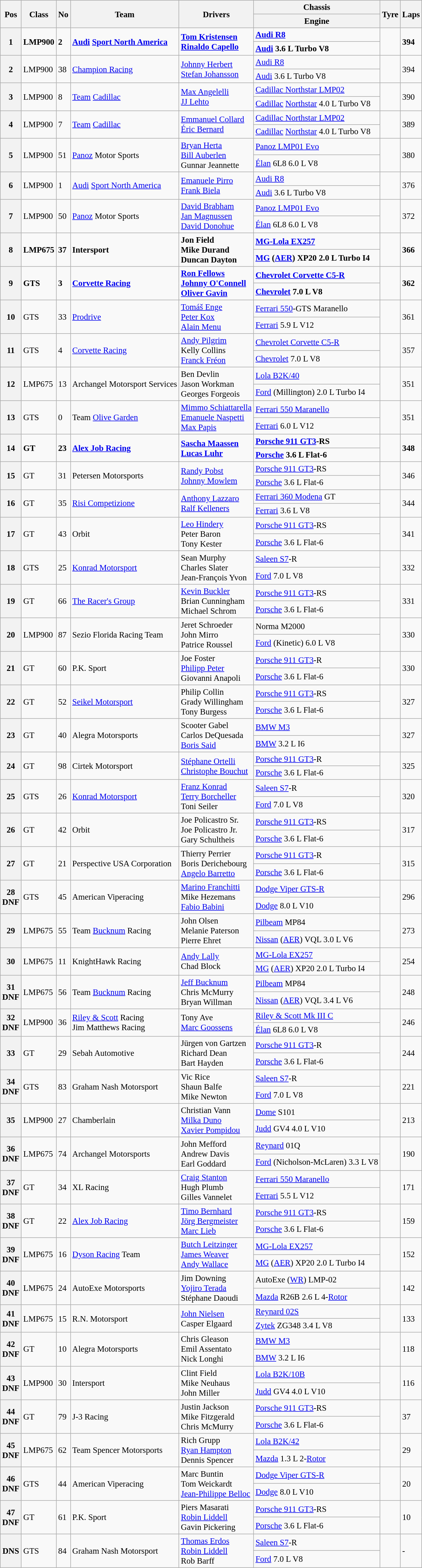<table class="wikitable" style="font-size: 95%;">
<tr>
<th rowspan=2>Pos</th>
<th rowspan=2>Class</th>
<th rowspan=2>No</th>
<th rowspan=2>Team</th>
<th rowspan=2>Drivers</th>
<th>Chassis</th>
<th rowspan=2>Tyre</th>
<th rowspan=2>Laps</th>
</tr>
<tr>
<th>Engine</th>
</tr>
<tr style="font-weight:bold">
<th rowspan=2>1</th>
<td rowspan=2>LMP900</td>
<td rowspan=2>2</td>
<td rowspan=2> <a href='#'>Audi</a> <a href='#'>Sport North America</a></td>
<td rowspan=2> <a href='#'>Tom Kristensen</a><br> <a href='#'>Rinaldo Capello</a></td>
<td><a href='#'>Audi R8</a></td>
<td rowspan=2></td>
<td rowspan=2>394</td>
</tr>
<tr style="font-weight:bold">
<td><a href='#'>Audi</a> 3.6 L Turbo V8</td>
</tr>
<tr>
<th rowspan=2>2</th>
<td rowspan=2>LMP900</td>
<td rowspan=2>38</td>
<td rowspan=2> <a href='#'>Champion Racing</a></td>
<td rowspan=2> <a href='#'>Johnny Herbert</a><br> <a href='#'>Stefan Johansson</a></td>
<td><a href='#'>Audi R8</a></td>
<td rowspan=2></td>
<td rowspan=2>394</td>
</tr>
<tr>
<td><a href='#'>Audi</a> 3.6 L Turbo V8</td>
</tr>
<tr>
<th rowspan=2>3</th>
<td rowspan=2>LMP900</td>
<td rowspan=2>8</td>
<td rowspan=2> <a href='#'>Team</a> <a href='#'>Cadillac</a></td>
<td rowspan=2> <a href='#'>Max Angelelli</a><br> <a href='#'>JJ Lehto</a></td>
<td><a href='#'>Cadillac Northstar LMP02</a></td>
<td rowspan=2></td>
<td rowspan=2>390</td>
</tr>
<tr>
<td><a href='#'>Cadillac</a> <a href='#'>Northstar</a> 4.0 L Turbo V8</td>
</tr>
<tr>
<th rowspan=2>4</th>
<td rowspan=2>LMP900</td>
<td rowspan=2>7</td>
<td rowspan=2> <a href='#'>Team</a> <a href='#'>Cadillac</a></td>
<td rowspan=2> <a href='#'>Emmanuel Collard</a><br> <a href='#'>Éric Bernard</a></td>
<td><a href='#'>Cadillac Northstar LMP02</a></td>
<td rowspan=2></td>
<td rowspan=2>389</td>
</tr>
<tr>
<td><a href='#'>Cadillac</a> <a href='#'>Northstar</a> 4.0 L Turbo V8</td>
</tr>
<tr>
<th rowspan=2>5</th>
<td rowspan=2>LMP900</td>
<td rowspan=2>51</td>
<td rowspan=2> <a href='#'>Panoz</a> Motor Sports</td>
<td rowspan=2> <a href='#'>Bryan Herta</a><br> <a href='#'>Bill Auberlen</a><br> Gunnar Jeannette</td>
<td><a href='#'>Panoz LMP01 Evo</a></td>
<td rowspan=2></td>
<td rowspan=2>380</td>
</tr>
<tr>
<td><a href='#'>Élan</a> 6L8 6.0 L V8</td>
</tr>
<tr>
<th rowspan=2>6</th>
<td rowspan=2>LMP900</td>
<td rowspan=2>1</td>
<td rowspan=2> <a href='#'>Audi</a> <a href='#'>Sport North America</a></td>
<td rowspan=2> <a href='#'>Emanuele Pirro</a><br> <a href='#'>Frank Biela</a></td>
<td><a href='#'>Audi R8</a></td>
<td rowspan=2></td>
<td rowspan=2>376</td>
</tr>
<tr>
<td><a href='#'>Audi</a> 3.6 L Turbo V8</td>
</tr>
<tr>
<th rowspan=2>7</th>
<td rowspan=2>LMP900</td>
<td rowspan=2>50</td>
<td rowspan=2> <a href='#'>Panoz</a> Motor Sports</td>
<td rowspan=2> <a href='#'>David Brabham</a><br> <a href='#'>Jan Magnussen</a><br> <a href='#'>David Donohue</a></td>
<td><a href='#'>Panoz LMP01 Evo</a></td>
<td rowspan=2></td>
<td rowspan=2>372</td>
</tr>
<tr>
<td><a href='#'>Élan</a> 6L8 6.0 L V8</td>
</tr>
<tr style="font-weight:bold">
<th rowspan=2>8</th>
<td rowspan=2>LMP675</td>
<td rowspan=2>37</td>
<td rowspan=2> Intersport</td>
<td rowspan=2> Jon Field<br> Mike Durand<br> Duncan Dayton</td>
<td><a href='#'>MG-Lola EX257</a></td>
<td rowspan=2></td>
<td rowspan=2>366</td>
</tr>
<tr style="font-weight:bold">
<td><a href='#'>MG</a> (<a href='#'>AER</a>) XP20 2.0 L Turbo I4</td>
</tr>
<tr style="font-weight:bold">
<th rowspan=2>9</th>
<td rowspan=2>GTS</td>
<td rowspan=2>3</td>
<td rowspan=2> <a href='#'>Corvette Racing</a></td>
<td rowspan=2> <a href='#'>Ron Fellows</a><br> <a href='#'>Johnny O'Connell</a><br> <a href='#'>Oliver Gavin</a></td>
<td><a href='#'>Chevrolet Corvette C5-R</a></td>
<td rowspan=2></td>
<td rowspan=2>362</td>
</tr>
<tr style="font-weight:bold">
<td><a href='#'>Chevrolet</a> 7.0 L V8</td>
</tr>
<tr>
<th rowspan=2>10</th>
<td rowspan=2>GTS</td>
<td rowspan=2>33</td>
<td rowspan=2> <a href='#'>Prodrive</a></td>
<td rowspan=2> <a href='#'>Tomáš Enge</a><br> <a href='#'>Peter Kox</a><br> <a href='#'>Alain Menu</a></td>
<td><a href='#'>Ferrari 550</a>-GTS Maranello</td>
<td rowspan=2></td>
<td rowspan=2>361</td>
</tr>
<tr>
<td><a href='#'>Ferrari</a> 5.9 L V12</td>
</tr>
<tr>
<th rowspan=2>11</th>
<td rowspan=2>GTS</td>
<td rowspan=2>4</td>
<td rowspan=2> <a href='#'>Corvette Racing</a></td>
<td rowspan=2> <a href='#'>Andy Pilgrim</a><br> Kelly Collins<br> <a href='#'>Franck Fréon</a></td>
<td><a href='#'>Chevrolet Corvette C5-R</a></td>
<td rowspan=2></td>
<td rowspan=2>357</td>
</tr>
<tr>
<td><a href='#'>Chevrolet</a> 7.0 L V8</td>
</tr>
<tr>
<th rowspan=2>12</th>
<td rowspan=2>LMP675</td>
<td rowspan=2>13</td>
<td rowspan=2> Archangel Motorsport Services</td>
<td rowspan=2> Ben Devlin<br> Jason Workman<br> Georges Forgeois</td>
<td><a href='#'>Lola B2K/40</a></td>
<td rowspan=2></td>
<td rowspan=2>351</td>
</tr>
<tr>
<td><a href='#'>Ford</a> (Millington) 2.0 L Turbo I4</td>
</tr>
<tr>
<th rowspan=2>13</th>
<td rowspan=2>GTS</td>
<td rowspan=2>0</td>
<td rowspan=2> Team <a href='#'>Olive Garden</a></td>
<td rowspan=2> <a href='#'>Mimmo Schiattarella</a><br> <a href='#'>Emanuele Naspetti</a><br> <a href='#'>Max Papis</a></td>
<td><a href='#'>Ferrari 550 Maranello</a></td>
<td rowspan=2></td>
<td rowspan=2>351</td>
</tr>
<tr>
<td><a href='#'>Ferrari</a> 6.0 L V12</td>
</tr>
<tr style="font-weight:bold">
<th rowspan=2>14</th>
<td rowspan=2>GT</td>
<td rowspan=2>23</td>
<td rowspan=2> <a href='#'>Alex Job Racing</a></td>
<td rowspan=2> <a href='#'>Sascha Maassen</a><br> <a href='#'>Lucas Luhr</a></td>
<td><a href='#'>Porsche 911 GT3</a>-RS</td>
<td rowspan=2></td>
<td rowspan=2>348</td>
</tr>
<tr style="font-weight:bold">
<td><a href='#'>Porsche</a> 3.6 L Flat-6</td>
</tr>
<tr>
<th rowspan=2>15</th>
<td rowspan=2>GT</td>
<td rowspan=2>31</td>
<td rowspan=2> Petersen Motorsports</td>
<td rowspan=2> <a href='#'>Randy Pobst</a><br> <a href='#'>Johnny Mowlem</a></td>
<td><a href='#'>Porsche 911 GT3</a>-RS</td>
<td rowspan=2></td>
<td rowspan=2>346</td>
</tr>
<tr>
<td><a href='#'>Porsche</a> 3.6 L Flat-6</td>
</tr>
<tr>
<th rowspan=2>16</th>
<td rowspan=2>GT</td>
<td rowspan=2>35</td>
<td rowspan=2> <a href='#'>Risi Competizione</a></td>
<td rowspan=2> <a href='#'>Anthony Lazzaro</a><br> <a href='#'>Ralf Kelleners</a></td>
<td><a href='#'>Ferrari 360 Modena</a> GT</td>
<td rowspan=2></td>
<td rowspan=2>344</td>
</tr>
<tr>
<td><a href='#'>Ferrari</a> 3.6 L V8</td>
</tr>
<tr>
<th rowspan=2>17</th>
<td rowspan=2>GT</td>
<td rowspan=2>43</td>
<td rowspan=2> Orbit</td>
<td rowspan=2> <a href='#'>Leo Hindery</a><br> Peter Baron<br> Tony Kester</td>
<td><a href='#'>Porsche 911 GT3</a>-RS</td>
<td rowspan=2></td>
<td rowspan=2>341</td>
</tr>
<tr>
<td><a href='#'>Porsche</a> 3.6 L Flat-6</td>
</tr>
<tr>
<th rowspan=2>18</th>
<td rowspan=2>GTS</td>
<td rowspan=2>25</td>
<td rowspan=2> <a href='#'>Konrad Motorsport</a></td>
<td rowspan=2> Sean Murphy<br> Charles Slater<br> Jean-François Yvon</td>
<td><a href='#'>Saleen S7</a>-R</td>
<td rowspan=2></td>
<td rowspan=2>332</td>
</tr>
<tr>
<td><a href='#'>Ford</a> 7.0 L V8</td>
</tr>
<tr>
<th rowspan=2>19</th>
<td rowspan=2>GT</td>
<td rowspan=2>66</td>
<td rowspan=2> <a href='#'>The Racer's Group</a></td>
<td rowspan=2> <a href='#'>Kevin Buckler</a><br> Brian Cunningham<br> Michael Schrom</td>
<td><a href='#'>Porsche 911 GT3</a>-RS</td>
<td rowspan=2></td>
<td rowspan=2>331</td>
</tr>
<tr>
<td><a href='#'>Porsche</a> 3.6 L Flat-6</td>
</tr>
<tr>
<th rowspan=2>20</th>
<td rowspan=2>LMP900</td>
<td rowspan=2>87</td>
<td rowspan=2> Sezio Florida Racing Team</td>
<td rowspan=2> Jeret Schroeder<br> John Mirro<br> Patrice Roussel</td>
<td>Norma M2000</td>
<td rowspan=2></td>
<td rowspan=2>330</td>
</tr>
<tr>
<td><a href='#'>Ford</a> (Kinetic) 6.0 L V8</td>
</tr>
<tr>
<th rowspan=2>21</th>
<td rowspan=2>GT</td>
<td rowspan=2>60</td>
<td rowspan=2> P.K. Sport</td>
<td rowspan=2> Joe Foster<br> <a href='#'>Philipp Peter</a><br> Giovanni Anapoli</td>
<td><a href='#'>Porsche 911 GT3</a>-R</td>
<td rowspan=2></td>
<td rowspan=2>330</td>
</tr>
<tr>
<td><a href='#'>Porsche</a> 3.6 L Flat-6</td>
</tr>
<tr>
<th rowspan=2>22</th>
<td rowspan=2>GT</td>
<td rowspan=2>52</td>
<td rowspan=2> <a href='#'>Seikel Motorsport</a></td>
<td rowspan=2> Philip Collin<br> Grady Willingham<br> Tony Burgess</td>
<td><a href='#'>Porsche 911 GT3</a>-RS</td>
<td rowspan=2></td>
<td rowspan=2>327</td>
</tr>
<tr>
<td><a href='#'>Porsche</a> 3.6 L Flat-6</td>
</tr>
<tr>
<th rowspan=2>23</th>
<td rowspan=2>GT</td>
<td rowspan=2>40</td>
<td rowspan=2> Alegra Motorsports</td>
<td rowspan=2> Scooter Gabel<br> Carlos DeQuesada<br> <a href='#'>Boris Said</a></td>
<td><a href='#'>BMW M3</a></td>
<td rowspan=2></td>
<td rowspan=2>327</td>
</tr>
<tr>
<td><a href='#'>BMW</a> 3.2 L I6</td>
</tr>
<tr>
<th rowspan=2>24</th>
<td rowspan=2>GT</td>
<td rowspan=2>98</td>
<td rowspan=2> Cirtek Motorsport</td>
<td rowspan=2> <a href='#'>Stéphane Ortelli</a><br> <a href='#'>Christophe Bouchut</a></td>
<td><a href='#'>Porsche 911 GT3</a>-R</td>
<td rowspan=2></td>
<td rowspan=2>325</td>
</tr>
<tr>
<td><a href='#'>Porsche</a> 3.6 L Flat-6</td>
</tr>
<tr>
<th rowspan=2>25</th>
<td rowspan=2>GTS</td>
<td rowspan=2>26</td>
<td rowspan=2> <a href='#'>Konrad Motorsport</a></td>
<td rowspan=2> <a href='#'>Franz Konrad</a><br> <a href='#'>Terry Borcheller</a><br> Toni Seiler</td>
<td><a href='#'>Saleen S7</a>-R</td>
<td rowspan=2></td>
<td rowspan=2>320</td>
</tr>
<tr>
<td><a href='#'>Ford</a> 7.0 L V8</td>
</tr>
<tr>
<th rowspan=2>26</th>
<td rowspan=2>GT</td>
<td rowspan=2>42</td>
<td rowspan=2> Orbit</td>
<td rowspan=2> Joe Policastro Sr.<br> Joe Policastro Jr.<br> Gary Schultheis</td>
<td><a href='#'>Porsche 911 GT3</a>-RS</td>
<td rowspan=2></td>
<td rowspan=2>317</td>
</tr>
<tr>
<td><a href='#'>Porsche</a> 3.6 L Flat-6</td>
</tr>
<tr>
<th rowspan=2>27</th>
<td rowspan=2>GT</td>
<td rowspan=2>21</td>
<td rowspan=2> Perspective USA Corporation</td>
<td rowspan=2> Thierry Perrier<br> Boris Derichebourg<br> <a href='#'>Angelo Barretto</a></td>
<td><a href='#'>Porsche 911 GT3</a>-R</td>
<td rowspan=2></td>
<td rowspan=2>315</td>
</tr>
<tr>
<td><a href='#'>Porsche</a> 3.6 L Flat-6</td>
</tr>
<tr>
<th rowspan=2>28<br>DNF</th>
<td rowspan=2>GTS</td>
<td rowspan=2>45</td>
<td rowspan=2> American Viperacing</td>
<td rowspan=2> <a href='#'>Marino Franchitti</a><br> Mike Hezemans<br> <a href='#'>Fabio Babini</a></td>
<td><a href='#'>Dodge Viper GTS-R</a></td>
<td rowspan=2></td>
<td rowspan=2>296</td>
</tr>
<tr>
<td><a href='#'>Dodge</a> 8.0 L V10</td>
</tr>
<tr>
<th rowspan=2>29</th>
<td rowspan=2>LMP675</td>
<td rowspan=2>55</td>
<td rowspan=2> Team <a href='#'>Bucknum</a> Racing</td>
<td rowspan=2> John Olsen<br> Melanie Paterson<br> Pierre Ehret</td>
<td><a href='#'>Pilbeam</a> MP84</td>
<td rowspan=2></td>
<td rowspan=2>273</td>
</tr>
<tr>
<td><a href='#'>Nissan</a> (<a href='#'>AER</a>) VQL 3.0 L V6</td>
</tr>
<tr>
<th rowspan=2>30</th>
<td rowspan=2>LMP675</td>
<td rowspan=2>11</td>
<td rowspan=2> KnightHawk Racing</td>
<td rowspan=2> <a href='#'>Andy Lally</a><br> Chad Block</td>
<td><a href='#'>MG-Lola EX257</a></td>
<td rowspan=2></td>
<td rowspan=2>254</td>
</tr>
<tr>
<td><a href='#'>MG</a> (<a href='#'>AER</a>) XP20 2.0 L Turbo I4</td>
</tr>
<tr>
<th rowspan=2>31<br>DNF</th>
<td rowspan=2>LMP675</td>
<td rowspan=2>56</td>
<td rowspan=2> Team <a href='#'>Bucknum</a> Racing</td>
<td rowspan=2> <a href='#'>Jeff Bucknum</a><br> Chris McMurry<br> Bryan Willman</td>
<td><a href='#'>Pilbeam</a> MP84</td>
<td rowspan=2></td>
<td rowspan=2>248</td>
</tr>
<tr>
<td><a href='#'>Nissan</a> (<a href='#'>AER</a>) VQL 3.4 L V6</td>
</tr>
<tr>
<th rowspan=2>32<br>DNF</th>
<td rowspan=2>LMP900</td>
<td rowspan=2>36</td>
<td rowspan=2> <a href='#'>Riley & Scott</a> Racing<br> Jim Matthews Racing</td>
<td rowspan=2> Tony Ave<br> <a href='#'>Marc Goossens</a></td>
<td><a href='#'>Riley & Scott Mk III C</a></td>
<td rowspan=2></td>
<td rowspan=2>246</td>
</tr>
<tr>
<td><a href='#'>Élan</a> 6L8 6.0 L V8</td>
</tr>
<tr>
<th rowspan=2>33</th>
<td rowspan=2>GT</td>
<td rowspan=2>29</td>
<td rowspan=2> Sebah Automotive</td>
<td rowspan=2> Jürgen von Gartzen<br> Richard Dean<br> Bart Hayden</td>
<td><a href='#'>Porsche 911 GT3</a>-R</td>
<td rowspan=2></td>
<td rowspan=2>244</td>
</tr>
<tr>
<td><a href='#'>Porsche</a> 3.6 L Flat-6</td>
</tr>
<tr>
<th rowspan=2>34<br>DNF</th>
<td rowspan=2>GTS</td>
<td rowspan=2>83</td>
<td rowspan=2> Graham Nash Motorsport</td>
<td rowspan=2> Vic Rice<br> Shaun Balfe<br> Mike Newton</td>
<td><a href='#'>Saleen S7</a>-R</td>
<td rowspan=2></td>
<td rowspan=2>221</td>
</tr>
<tr>
<td><a href='#'>Ford</a> 7.0 L V8</td>
</tr>
<tr>
<th rowspan=2>35</th>
<td rowspan=2>LMP900</td>
<td rowspan=2>27</td>
<td rowspan=2> Chamberlain</td>
<td rowspan=2> Christian Vann<br> <a href='#'>Milka Duno</a><br> <a href='#'>Xavier Pompidou</a></td>
<td><a href='#'>Dome</a> S101</td>
<td rowspan=2></td>
<td rowspan=2>213</td>
</tr>
<tr>
<td><a href='#'>Judd</a> GV4 4.0 L V10</td>
</tr>
<tr>
<th rowspan=2>36<br>DNF</th>
<td rowspan=2>LMP675</td>
<td rowspan=2>74</td>
<td rowspan=2> Archangel Motorsports</td>
<td rowspan=2> John Mefford<br> Andrew Davis<br> Earl Goddard</td>
<td><a href='#'>Reynard</a> 01Q</td>
<td rowspan=2></td>
<td rowspan=2>190</td>
</tr>
<tr>
<td><a href='#'>Ford</a> (Nicholson-McLaren) 3.3 L V8</td>
</tr>
<tr>
<th rowspan=2>37<br>DNF</th>
<td rowspan=2>GT</td>
<td rowspan=2>34</td>
<td rowspan=2> XL Racing</td>
<td rowspan=2> <a href='#'>Craig Stanton</a><br> Hugh Plumb<br> Gilles Vannelet</td>
<td><a href='#'>Ferrari 550 Maranello</a></td>
<td rowspan=2></td>
<td rowspan=2>171</td>
</tr>
<tr>
<td><a href='#'>Ferrari</a> 5.5 L V12</td>
</tr>
<tr>
<th rowspan=2>38<br>DNF</th>
<td rowspan=2>GT</td>
<td rowspan=2>22</td>
<td rowspan=2> <a href='#'>Alex Job Racing</a></td>
<td rowspan=2> <a href='#'>Timo Bernhard</a><br> <a href='#'>Jörg Bergmeister</a><br> <a href='#'>Marc Lieb</a></td>
<td><a href='#'>Porsche 911 GT3</a>-RS</td>
<td rowspan=2></td>
<td rowspan=2>159</td>
</tr>
<tr>
<td><a href='#'>Porsche</a> 3.6 L Flat-6</td>
</tr>
<tr>
<th rowspan=2>39<br>DNF</th>
<td rowspan=2>LMP675</td>
<td rowspan=2>16</td>
<td rowspan=2> <a href='#'>Dyson Racing</a> Team</td>
<td rowspan=2> <a href='#'>Butch Leitzinger</a><br> <a href='#'>James Weaver</a><br> <a href='#'>Andy Wallace</a></td>
<td><a href='#'>MG-Lola EX257</a></td>
<td rowspan=2></td>
<td rowspan=2>152</td>
</tr>
<tr>
<td><a href='#'>MG</a> (<a href='#'>AER</a>) XP20 2.0 L Turbo I4</td>
</tr>
<tr>
<th rowspan=2>40<br>DNF</th>
<td rowspan=2>LMP675</td>
<td rowspan=2>24</td>
<td rowspan=2> AutoExe Motorsports</td>
<td rowspan=2> Jim Downing<br> <a href='#'>Yojiro Terada</a><br> Stéphane Daoudi</td>
<td>AutoExe (<a href='#'>WR</a>) LMP-02</td>
<td rowspan=2></td>
<td rowspan=2>142</td>
</tr>
<tr>
<td><a href='#'>Mazda</a> R26B 2.6 L 4-<a href='#'>Rotor</a></td>
</tr>
<tr>
<th rowspan=2>41<br>DNF</th>
<td rowspan=2>LMP675</td>
<td rowspan=2>15</td>
<td rowspan=2> R.N. Motorsport</td>
<td rowspan=2> <a href='#'>John Nielsen</a><br> Casper Elgaard</td>
<td><a href='#'>Reynard 02S</a></td>
<td rowspan=2></td>
<td rowspan=2>133</td>
</tr>
<tr>
<td><a href='#'>Zytek</a> ZG348 3.4 L V8</td>
</tr>
<tr>
<th rowspan=2>42<br>DNF</th>
<td rowspan=2>GT</td>
<td rowspan=2>10</td>
<td rowspan=2> Alegra Motorsports</td>
<td rowspan=2> Chris Gleason<br> Emil Assentato<br> Nick Longhi</td>
<td><a href='#'>BMW M3</a></td>
<td rowspan=2></td>
<td rowspan=2>118</td>
</tr>
<tr>
<td><a href='#'>BMW</a> 3.2 L I6</td>
</tr>
<tr>
<th rowspan=2>43<br>DNF</th>
<td rowspan=2>LMP900</td>
<td rowspan=2>30</td>
<td rowspan=2> Intersport</td>
<td rowspan=2> Clint Field<br> Mike Neuhaus<br> John Miller</td>
<td><a href='#'>Lola B2K/10B</a></td>
<td rowspan=2></td>
<td rowspan=2>116</td>
</tr>
<tr>
<td><a href='#'>Judd</a> GV4 4.0 L V10</td>
</tr>
<tr>
<th rowspan=2>44<br>DNF</th>
<td rowspan=2>GT</td>
<td rowspan=2>79</td>
<td rowspan=2> J-3 Racing</td>
<td rowspan=2> Justin Jackson<br> Mike Fitzgerald<br> Chris McMurry</td>
<td><a href='#'>Porsche 911 GT3</a>-RS</td>
<td rowspan=2></td>
<td rowspan=2>37</td>
</tr>
<tr>
<td><a href='#'>Porsche</a> 3.6 L Flat-6</td>
</tr>
<tr>
<th rowspan=2>45<br>DNF</th>
<td rowspan=2>LMP675</td>
<td rowspan=2>62</td>
<td rowspan=2> Team Spencer Motorsports</td>
<td rowspan=2> Rich Grupp<br> <a href='#'>Ryan Hampton</a><br> Dennis Spencer</td>
<td><a href='#'>Lola B2K/42</a></td>
<td rowspan=2></td>
<td rowspan=2>29</td>
</tr>
<tr>
<td><a href='#'>Mazda</a> 1.3 L 2-<a href='#'>Rotor</a></td>
</tr>
<tr>
<th rowspan=2>46<br>DNF</th>
<td rowspan=2>GTS</td>
<td rowspan=2>44</td>
<td rowspan=2> American Viperacing</td>
<td rowspan=2> Marc Buntin<br> Tom Weickardt<br> <a href='#'>Jean-Philippe Belloc</a></td>
<td><a href='#'>Dodge Viper GTS-R</a></td>
<td rowspan=2></td>
<td rowspan=2>20</td>
</tr>
<tr>
<td><a href='#'>Dodge</a> 8.0 L V10</td>
</tr>
<tr>
<th rowspan=2>47<br>DNF</th>
<td rowspan=2>GT</td>
<td rowspan=2>61</td>
<td rowspan=2> P.K. Sport</td>
<td rowspan=2> Piers Masarati<br> <a href='#'>Robin Liddell</a><br> Gavin Pickering</td>
<td><a href='#'>Porsche 911 GT3</a>-RS</td>
<td rowspan=2></td>
<td rowspan=2>10</td>
</tr>
<tr>
<td><a href='#'>Porsche</a> 3.6 L Flat-6</td>
</tr>
<tr>
<th rowspan=2>DNS</th>
<td rowspan=2>GTS</td>
<td rowspan=2>84</td>
<td rowspan=2> Graham Nash Motorsport</td>
<td rowspan=2> <a href='#'>Thomas Erdos</a><br> <a href='#'>Robin Liddell</a><br> Rob Barff</td>
<td><a href='#'>Saleen S7</a>-R</td>
<td rowspan=2></td>
<td rowspan=2>-</td>
</tr>
<tr>
<td><a href='#'>Ford</a> 7.0 L V8</td>
</tr>
</table>
